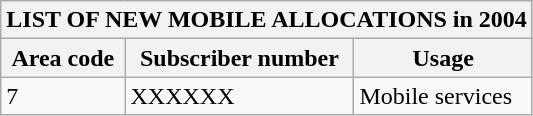<table class="wikitable">
<tr>
<th colspan="3">LIST OF NEW MOBILE ALLOCATIONS in 2004</th>
</tr>
<tr>
<th>Area code</th>
<th>Subscriber number</th>
<th>Usage</th>
</tr>
<tr>
<td>7</td>
<td>XXXXXX</td>
<td>Mobile services</td>
</tr>
</table>
